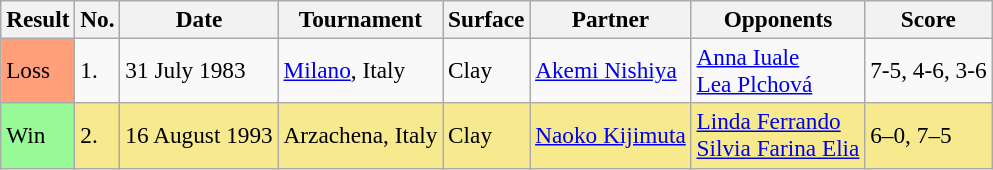<table class="sortable wikitable" style=font-size:97%>
<tr>
<th>Result</th>
<th>No.</th>
<th>Date</th>
<th>Tournament</th>
<th>Surface</th>
<th>Partner</th>
<th>Opponents</th>
<th>Score</th>
</tr>
<tr>
<td style="background:#ffa07a;">Loss</td>
<td>1.</td>
<td>31 July 1983</td>
<td><a href='#'>Milano</a>, Italy</td>
<td>Clay</td>
<td> <a href='#'>Akemi Nishiya</a></td>
<td> <a href='#'>Anna Iuale</a> <br>  <a href='#'>Lea Plchová</a></td>
<td>7-5, 4-6, 3-6</td>
</tr>
<tr style="background:#f7e98e;">
<td style="background:#98fb98;">Win</td>
<td>2.</td>
<td>16 August 1993</td>
<td>Arzachena, Italy</td>
<td>Clay</td>
<td> <a href='#'>Naoko Kijimuta</a></td>
<td> <a href='#'>Linda Ferrando</a> <br>  <a href='#'>Silvia Farina Elia</a></td>
<td>6–0, 7–5</td>
</tr>
</table>
